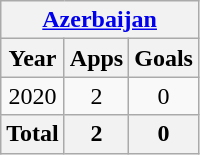<table class="wikitable" style="text-align:center">
<tr>
<th colspan=4><a href='#'>Azerbaijan</a></th>
</tr>
<tr>
<th>Year</th>
<th>Apps</th>
<th>Goals</th>
</tr>
<tr>
<td>2020</td>
<td>2</td>
<td>0</td>
</tr>
<tr>
<th>Total</th>
<th>2</th>
<th>0</th>
</tr>
</table>
